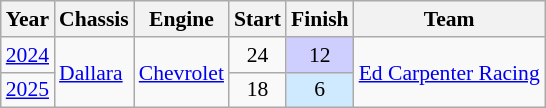<table class="wikitable" style="font-size: 90%;">
<tr>
<th>Year</th>
<th>Chassis</th>
<th>Engine</th>
<th>Start</th>
<th>Finish</th>
<th>Team</th>
</tr>
<tr>
<td><a href='#'>2024</a></td>
<td rowspan=2><a href='#'>Dallara</a></td>
<td rowspan=2><a href='#'>Chevrolet</a></td>
<td align=center>24</td>
<td align=center style="background:#CFCFFF;">12</td>
<td rowspan=2 nowrap><a href='#'>Ed Carpenter Racing</a></td>
</tr>
<tr>
<td><a href='#'>2025</a></td>
<td align=center>18</td>
<td align=center style="background:#CFEAFF;">6</td>
</tr>
</table>
